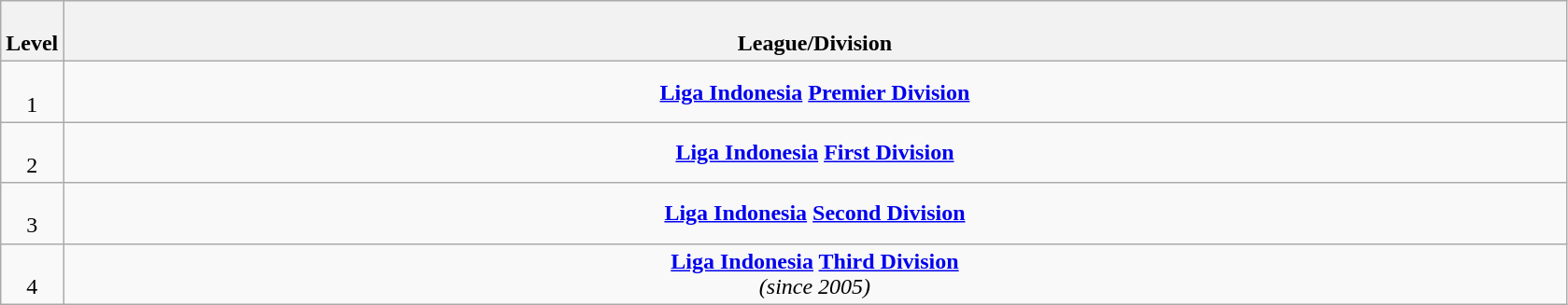<table class="wikitable" style="text-align: center;">
<tr>
<th colspan="1" width="4%"><br>Level</th>
<th colspan="18" width="96%"><br>League/Division</th>
</tr>
<tr>
<td colspan="1" width="4%"><br>1</td>
<td colspan="18" width="96%"><strong><a href='#'>Liga Indonesia</a> <a href='#'>Premier Division</a></strong></td>
</tr>
<tr>
<td colspan="1" width="4%"><br>2</td>
<td colspan="18" width="96%"><strong><a href='#'>Liga Indonesia</a> <a href='#'>First Division</a></strong></td>
</tr>
<tr>
<td colspan="1" width="4%"><br>3</td>
<td colspan="18" width="96%"><strong><a href='#'>Liga Indonesia</a> <a href='#'>Second Division</a></strong></td>
</tr>
<tr>
<td colspan="1" width="4%"><br>4</td>
<td colspan="18" width="96%"><strong><a href='#'>Liga Indonesia</a> <a href='#'>Third Division</a></strong><br><em>(since 2005)</em></td>
</tr>
</table>
